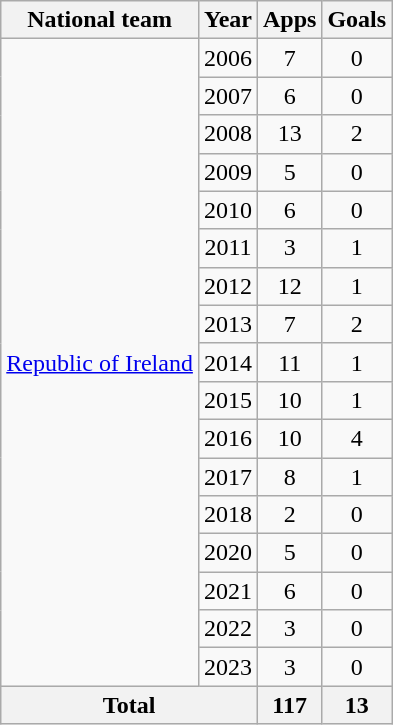<table class="sortable wikitable" style="text-align:center">
<tr>
<th scope="col">National team</th>
<th scope="col">Year</th>
<th !scope="col">Apps</th>
<th !scope="col">Goals</th>
</tr>
<tr>
<td rowspan="17"><a href='#'>Republic of Ireland</a></td>
<td scope="row">2006</td>
<td>7</td>
<td>0</td>
</tr>
<tr>
<td scope="row">2007</td>
<td>6</td>
<td>0</td>
</tr>
<tr>
<td scope="row">2008</td>
<td>13</td>
<td>2</td>
</tr>
<tr>
<td scope="row">2009</td>
<td>5</td>
<td>0</td>
</tr>
<tr>
<td scope="row">2010</td>
<td>6</td>
<td>0</td>
</tr>
<tr>
<td scope="row">2011</td>
<td>3</td>
<td>1</td>
</tr>
<tr>
<td scope="row">2012</td>
<td>12</td>
<td>1</td>
</tr>
<tr>
<td scope="row">2013</td>
<td>7</td>
<td>2</td>
</tr>
<tr>
<td scope="row">2014</td>
<td>11</td>
<td>1</td>
</tr>
<tr>
<td scope="row">2015</td>
<td>10</td>
<td>1</td>
</tr>
<tr>
<td scope="row">2016</td>
<td>10</td>
<td>4</td>
</tr>
<tr>
<td scope="row">2017</td>
<td>8</td>
<td>1</td>
</tr>
<tr>
<td scope="row">2018</td>
<td>2</td>
<td>0</td>
</tr>
<tr>
<td scope="row">2020</td>
<td>5</td>
<td>0</td>
</tr>
<tr>
<td scope="row">2021</td>
<td>6</td>
<td>0</td>
</tr>
<tr>
<td scope="row">2022</td>
<td>3</td>
<td>0</td>
</tr>
<tr>
<td scope="row">2023</td>
<td>3</td>
<td>0</td>
</tr>
<tr>
<th colspan="2">Total</th>
<th>117</th>
<th>13</th>
</tr>
</table>
